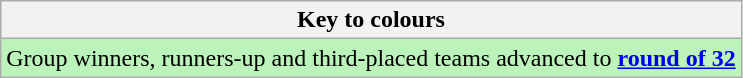<table class="wikitable">
<tr>
<th>Key to colours</th>
</tr>
<tr bgcolor=#BBF3BB>
<td>Group winners, runners-up and third-placed teams advanced to <strong><a href='#'>round of 32</a></strong></td>
</tr>
</table>
